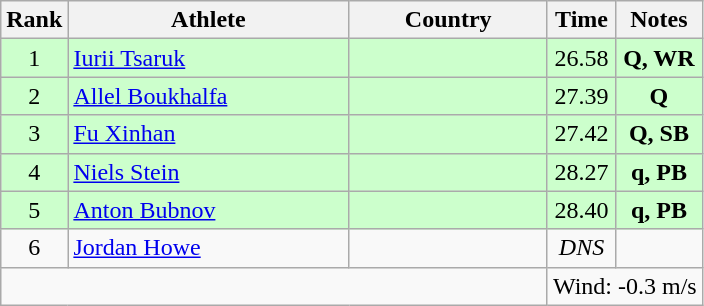<table class="wikitable sortable" style="text-align:center">
<tr>
<th>Rank</th>
<th style="width:180px">Athlete</th>
<th style="width:125px">Country</th>
<th>Time</th>
<th>Notes</th>
</tr>
<tr style="background:#cfc;">
<td>1</td>
<td style="text-align:left;"><a href='#'>Iurii Tsaruk</a></td>
<td style="text-align:left;"></td>
<td>26.58</td>
<td><strong>Q, WR</strong></td>
</tr>
<tr style="background:#cfc;">
<td>2</td>
<td style="text-align:left;"><a href='#'>Allel Boukhalfa</a></td>
<td style="text-align:left;"></td>
<td>27.39</td>
<td><strong>Q</strong></td>
</tr>
<tr style="background:#cfc;">
<td>3</td>
<td style="text-align:left;"><a href='#'>Fu Xinhan</a></td>
<td style="text-align:left;"></td>
<td>27.42</td>
<td><strong>Q, SB</strong></td>
</tr>
<tr style="background:#cfc;">
<td>4</td>
<td style="text-align:left;"><a href='#'>Niels Stein</a></td>
<td style="text-align:left;"></td>
<td>28.27</td>
<td><strong>q, PB</strong></td>
</tr>
<tr style="background:#cfc;">
<td>5</td>
<td style="text-align:left;"><a href='#'>Anton Bubnov</a></td>
<td style="text-align:left;"></td>
<td>28.40</td>
<td><strong>q, PB</strong></td>
</tr>
<tr>
<td>6</td>
<td style="text-align:left;"><a href='#'>Jordan Howe</a></td>
<td style="text-align:left;"></td>
<td><em>DNS</em></td>
<td></td>
</tr>
<tr class="sortbottom">
<td colspan="3"></td>
<td colspan="2">Wind: -0.3 m/s</td>
</tr>
</table>
